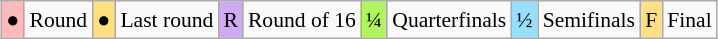<table class="wikitable" style="margin:0.5em auto; font-size:90%; line-height:1.25em; text-align:center;">
<tr>
<td bgcolor="#FFBBBB" align="center">●</td>
<td>Round</td>
<td bgcolor="#FFDF80" align="center">●</td>
<td>Last round</td>
<td bgcolor="#D0A9F5" align="center">R</td>
<td>Round of 16</td>
<td bgcolor="#AFF55B" align="center">¼</td>
<td>Quarterfinals</td>
<td bgcolor="#97DEFF" align="center">½</td>
<td>Semifinals</td>
<td bgcolor="#FFDF80" align="center">F</td>
<td>Final</td>
</tr>
</table>
